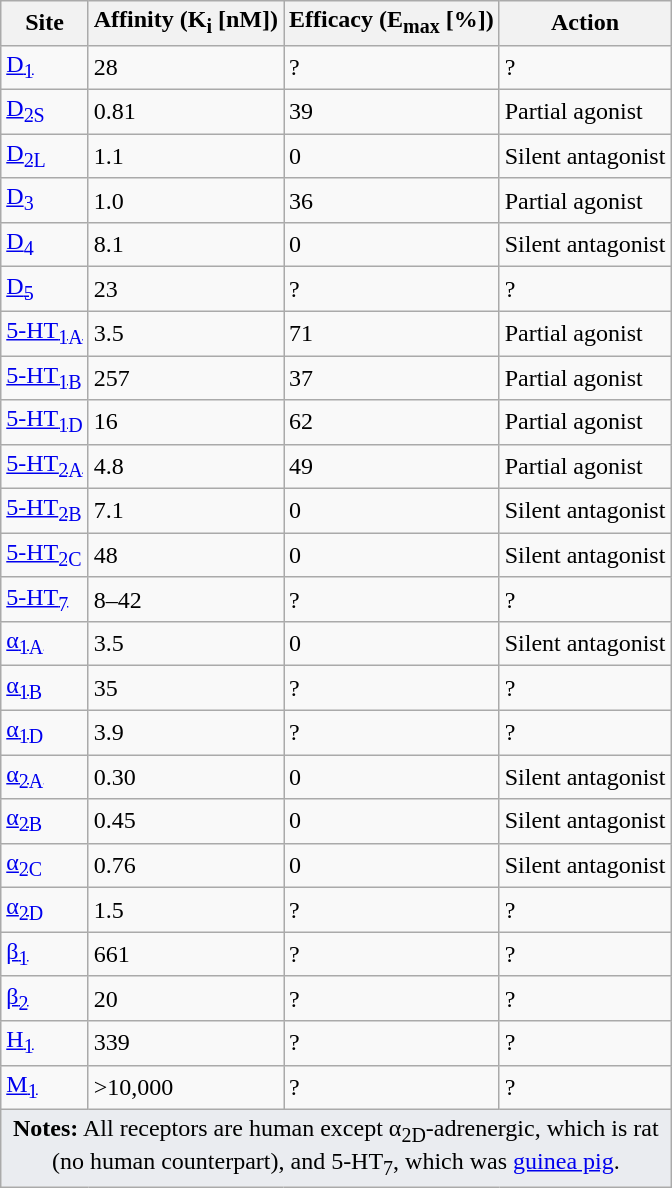<table class="wikitable">
<tr>
<th>Site</th>
<th>Affinity (K<sub>i</sub> [nM])</th>
<th>Efficacy (E<sub>max</sub> [%])</th>
<th>Action</th>
</tr>
<tr>
<td><a href='#'>D<sub>1</sub></a></td>
<td>28</td>
<td>?</td>
<td>?</td>
</tr>
<tr>
<td><a href='#'>D<sub>2S</sub></a></td>
<td>0.81</td>
<td>39</td>
<td>Partial agonist</td>
</tr>
<tr>
<td><a href='#'>D<sub>2L</sub></a></td>
<td>1.1</td>
<td>0</td>
<td>Silent antagonist</td>
</tr>
<tr>
<td><a href='#'>D<sub>3</sub></a></td>
<td>1.0</td>
<td>36</td>
<td>Partial agonist</td>
</tr>
<tr>
<td><a href='#'>D<sub>4</sub></a></td>
<td>8.1</td>
<td>0</td>
<td>Silent antagonist</td>
</tr>
<tr>
<td><a href='#'>D<sub>5</sub></a></td>
<td>23</td>
<td>?</td>
<td>?</td>
</tr>
<tr>
<td><a href='#'>5-HT<sub>1A</sub></a></td>
<td>3.5</td>
<td>71</td>
<td>Partial agonist</td>
</tr>
<tr>
<td><a href='#'>5-HT<sub>1B</sub></a></td>
<td>257</td>
<td>37</td>
<td>Partial agonist</td>
</tr>
<tr>
<td><a href='#'>5-HT<sub>1D</sub></a></td>
<td>16</td>
<td>62</td>
<td>Partial agonist</td>
</tr>
<tr>
<td><a href='#'>5-HT<sub>2A</sub></a></td>
<td>4.8</td>
<td>49</td>
<td>Partial agonist</td>
</tr>
<tr>
<td><a href='#'>5-HT<sub>2B</sub></a></td>
<td>7.1</td>
<td>0</td>
<td>Silent antagonist</td>
</tr>
<tr>
<td><a href='#'>5-HT<sub>2C</sub></a></td>
<td>48</td>
<td>0</td>
<td>Silent antagonist</td>
</tr>
<tr>
<td><a href='#'>5-HT<sub>7</sub></a></td>
<td>8–42</td>
<td>?</td>
<td>?</td>
</tr>
<tr>
<td><a href='#'>α<sub>1A</sub></a></td>
<td>3.5</td>
<td>0</td>
<td>Silent antagonist</td>
</tr>
<tr>
<td><a href='#'>α<sub>1B</sub></a></td>
<td>35</td>
<td>?</td>
<td>?</td>
</tr>
<tr>
<td><a href='#'>α<sub>1D</sub></a></td>
<td>3.9</td>
<td>?</td>
<td>?</td>
</tr>
<tr>
<td><a href='#'>α<sub>2A</sub></a></td>
<td>0.30</td>
<td>0</td>
<td>Silent antagonist</td>
</tr>
<tr>
<td><a href='#'>α<sub>2B</sub></a></td>
<td>0.45</td>
<td>0</td>
<td>Silent antagonist</td>
</tr>
<tr>
<td><a href='#'>α<sub>2C</sub></a></td>
<td>0.76</td>
<td>0</td>
<td>Silent antagonist</td>
</tr>
<tr>
<td><a href='#'>α<sub>2D</sub></a></td>
<td>1.5</td>
<td>?</td>
<td>?</td>
</tr>
<tr>
<td><a href='#'>β<sub>1</sub></a></td>
<td>661</td>
<td>?</td>
<td>?</td>
</tr>
<tr>
<td><a href='#'>β<sub>2</sub></a></td>
<td>20</td>
<td>?</td>
<td>?</td>
</tr>
<tr>
<td><a href='#'>H<sub>1</sub></a></td>
<td>339</td>
<td>?</td>
<td>?</td>
</tr>
<tr>
<td><a href='#'>M<sub>1</sub></a></td>
<td>>10,000</td>
<td>?</td>
<td>?</td>
</tr>
<tr class="sortbottom">
<td colspan="4" style="width: 1px; background-color:#eaecf0; text-align: center;"><strong>Notes:</strong> All receptors are human except α<sub>2D</sub>-adrenergic, which is rat (no human counterpart), and 5-HT<sub>7</sub>, which was <a href='#'>guinea pig</a>.</td>
</tr>
</table>
